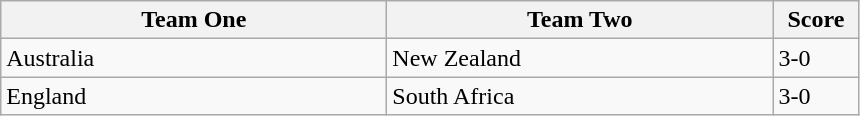<table class="wikitable">
<tr>
<th width=250>Team One</th>
<th width=250>Team Two</th>
<th width=50>Score</th>
</tr>
<tr>
<td> Australia</td>
<td> New Zealand</td>
<td>3-0</td>
</tr>
<tr>
<td> England</td>
<td> South Africa</td>
<td>3-0</td>
</tr>
</table>
